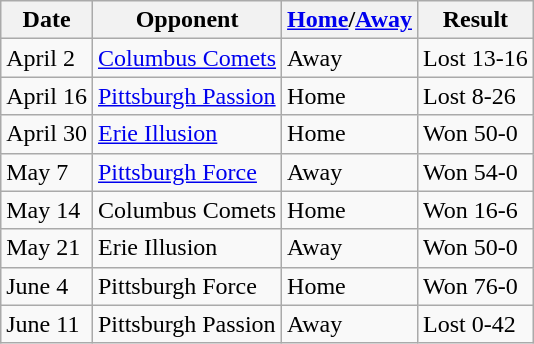<table class="wikitable">
<tr>
<th>Date</th>
<th>Opponent</th>
<th><a href='#'>Home</a>/<a href='#'>Away</a></th>
<th>Result</th>
</tr>
<tr>
<td>April 2</td>
<td><a href='#'>Columbus Comets</a></td>
<td>Away</td>
<td>Lost 13-16</td>
</tr>
<tr>
<td>April 16</td>
<td><a href='#'>Pittsburgh Passion</a></td>
<td>Home</td>
<td>Lost 8-26</td>
</tr>
<tr>
<td>April 30</td>
<td><a href='#'>Erie Illusion</a></td>
<td>Home</td>
<td>Won 50-0</td>
</tr>
<tr>
<td>May 7</td>
<td><a href='#'>Pittsburgh Force</a></td>
<td>Away</td>
<td>Won 54-0</td>
</tr>
<tr>
<td>May 14</td>
<td>Columbus Comets</td>
<td>Home</td>
<td>Won 16-6</td>
</tr>
<tr>
<td>May 21</td>
<td>Erie Illusion</td>
<td>Away</td>
<td>Won 50-0</td>
</tr>
<tr>
<td>June 4</td>
<td>Pittsburgh Force</td>
<td>Home</td>
<td>Won 76-0</td>
</tr>
<tr>
<td>June 11</td>
<td>Pittsburgh Passion</td>
<td>Away</td>
<td>Lost 0-42</td>
</tr>
</table>
